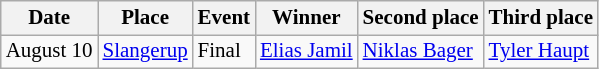<table class=wikitable style="font-size:14px">
<tr>
<th>Date</th>
<th>Place</th>
<th>Event</th>
<th>Winner</th>
<th>Second place</th>
<th>Third place</th>
</tr>
<tr>
<td>August 10</td>
<td> <a href='#'>Slangerup</a></td>
<td>Final</td>
<td> <a href='#'>Elias Jamil</a></td>
<td> <a href='#'>Niklas Bager</a></td>
<td> <a href='#'>Tyler Haupt</a></td>
</tr>
</table>
